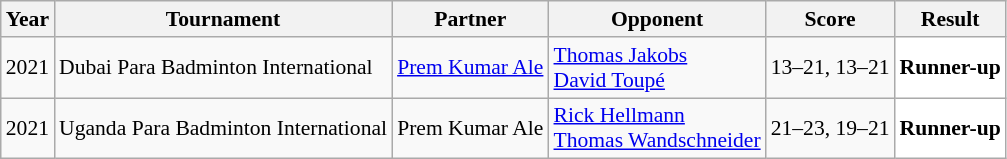<table class="sortable wikitable" style="font-size: 90%;">
<tr>
<th>Year</th>
<th>Tournament</th>
<th>Partner</th>
<th>Opponent</th>
<th>Score</th>
<th>Result</th>
</tr>
<tr>
<td align="center">2021</td>
<td align="left">Dubai Para Badminton International</td>
<td> <a href='#'>Prem Kumar Ale</a></td>
<td align="left"> <a href='#'>Thomas Jakobs</a><br> <a href='#'>David Toupé</a></td>
<td align="left">13–21, 13–21</td>
<td style="text-align:left; background:white"> <strong>Runner-up</strong></td>
</tr>
<tr>
<td align="center">2021</td>
<td align="left">Uganda Para Badminton International</td>
<td> Prem Kumar Ale</td>
<td align="left"> <a href='#'>Rick Hellmann</a><br> <a href='#'>Thomas Wandschneider</a></td>
<td align="left">21–23, 19–21</td>
<td style="text-align:left; background:white"> <strong>Runner-up</strong></td>
</tr>
</table>
